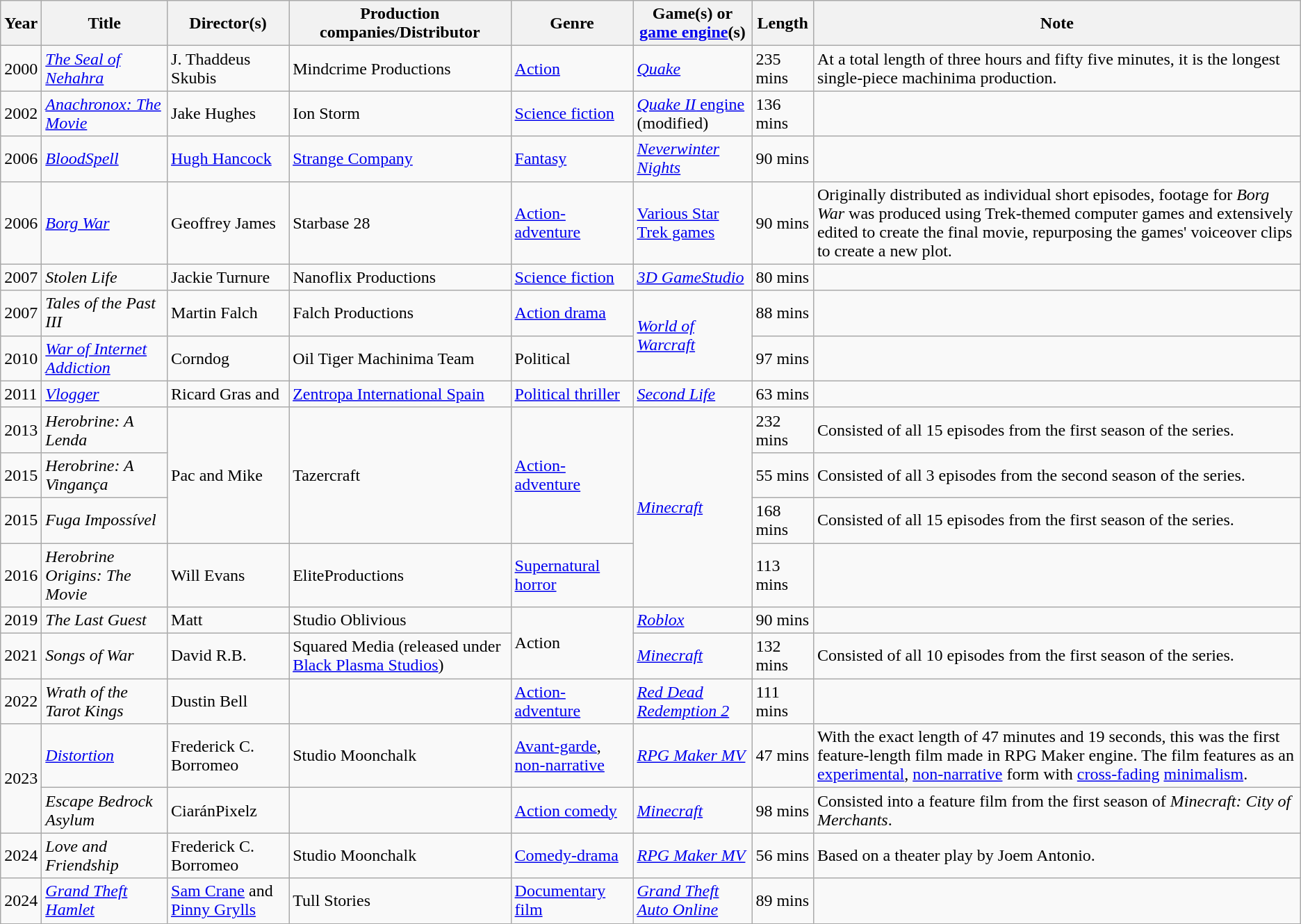<table class="wikitable sortable">
<tr>
<th>Year</th>
<th>Title</th>
<th>Director(s)</th>
<th>Production companies/Distributor</th>
<th>Genre</th>
<th>Game(s) or <a href='#'>game engine</a>(s)</th>
<th>Length</th>
<th>Note</th>
</tr>
<tr>
<td>2000</td>
<td><em><a href='#'>The Seal of Nehahra</a></em></td>
<td>J. Thaddeus Skubis</td>
<td>Mindcrime Productions</td>
<td><a href='#'>Action</a></td>
<td><em><a href='#'>Quake</a></em></td>
<td>235 mins</td>
<td>At a total length of three hours and fifty five minutes, it is the longest single-piece machinima production.</td>
</tr>
<tr>
<td>2002</td>
<td><em><a href='#'>Anachronox: The Movie</a></em></td>
<td>Jake Hughes</td>
<td>Ion Storm</td>
<td><a href='#'>Science fiction</a></td>
<td><a href='#'><em>Quake II</em> engine</a> (modified)</td>
<td>136 mins</td>
<td></td>
</tr>
<tr>
<td>2006</td>
<td><em><a href='#'>BloodSpell</a></em></td>
<td><a href='#'>Hugh Hancock</a></td>
<td><a href='#'>Strange Company</a></td>
<td><a href='#'>Fantasy</a></td>
<td><em><a href='#'>Neverwinter Nights</a></em></td>
<td>90 mins</td>
<td></td>
</tr>
<tr>
<td>2006</td>
<td><em><a href='#'>Borg War</a></em></td>
<td>Geoffrey James</td>
<td>Starbase 28</td>
<td><a href='#'>Action-adventure</a></td>
<td><a href='#'>Various Star Trek games</a></td>
<td>90 mins</td>
<td>Originally distributed as individual short episodes, footage for <em>Borg War</em> was produced using Trek-themed computer games and extensively edited to create the final movie, repurposing the games' voiceover clips to create a new plot.</td>
</tr>
<tr>
<td>2007</td>
<td><em>Stolen Life</em></td>
<td>Jackie Turnure</td>
<td>Nanoflix Productions</td>
<td><a href='#'>Science fiction</a></td>
<td><em><a href='#'>3D GameStudio</a></em></td>
<td>80 mins</td>
<td></td>
</tr>
<tr>
<td>2007</td>
<td><em>Tales of the Past III</em></td>
<td>Martin Falch</td>
<td>Falch Productions</td>
<td><a href='#'>Action drama</a></td>
<td rowspan="2"><em><a href='#'>World of Warcraft</a></em></td>
<td>88 mins</td>
<td></td>
</tr>
<tr>
<td>2010</td>
<td><em><a href='#'>War of Internet Addiction</a></em></td>
<td>Corndog</td>
<td>Oil Tiger Machinima Team</td>
<td>Political</td>
<td>97 mins</td>
<td></td>
</tr>
<tr>
<td>2011</td>
<td><em><a href='#'>Vlogger</a></em></td>
<td>Ricard Gras and</td>
<td><a href='#'>Zentropa International Spain</a></td>
<td><a href='#'>Political thriller</a></td>
<td><em><a href='#'>Second Life</a></em></td>
<td>63 mins</td>
<td></td>
</tr>
<tr>
<td>2013</td>
<td><em>Herobrine: A Lenda</em></td>
<td rowspan="3">Pac and Mike</td>
<td rowspan="3">Tazercraft</td>
<td rowspan="3"><a href='#'>Action-adventure</a></td>
<td rowspan="4"><em><a href='#'>Minecraft</a></em></td>
<td>232 mins</td>
<td>Consisted of all 15 episodes from the first season of the series.</td>
</tr>
<tr>
<td>2015</td>
<td><em>Herobrine: A Vingança</em></td>
<td>55 mins</td>
<td>Consisted of all 3 episodes from the second season of the series.</td>
</tr>
<tr>
<td>2015</td>
<td><em>Fuga Impossível</em></td>
<td>168 mins</td>
<td>Consisted of all 15 episodes from the first season of the series.</td>
</tr>
<tr>
<td>2016</td>
<td><em>Herobrine Origins: The Movie</em></td>
<td>Will Evans</td>
<td>EliteProductions</td>
<td><a href='#'>Supernatural horror</a></td>
<td>113 mins</td>
<td></td>
</tr>
<tr>
<td>2019</td>
<td><em>The Last Guest </em></td>
<td>Matt</td>
<td>Studio Oblivious</td>
<td rowspan="2">Action</td>
<td><em><a href='#'>Roblox</a></em></td>
<td>90 mins</td>
<td></td>
</tr>
<tr>
<td>2021</td>
<td><em>Songs of War</em></td>
<td>David R.B.</td>
<td>Squared Media (released under <a href='#'>Black Plasma Studios</a>)</td>
<td><em><a href='#'>Minecraft</a></em></td>
<td>132 mins</td>
<td>Consisted of all 10 episodes from the first season of the series.</td>
</tr>
<tr>
<td>2022</td>
<td><em>Wrath of the Tarot Kings</em></td>
<td>Dustin Bell</td>
<td></td>
<td><a href='#'>Action-adventure</a></td>
<td><em><a href='#'>Red Dead Redemption 2</a></em></td>
<td>111 mins</td>
<td></td>
</tr>
<tr>
<td rowspan="2">2023</td>
<td><em><a href='#'>Distortion</a></em></td>
<td>Frederick C. Borromeo</td>
<td>Studio Moonchalk</td>
<td><a href='#'>Avant-garde</a>, <a href='#'>non-narrative</a></td>
<td><em><a href='#'>RPG Maker MV</a></em></td>
<td>47 mins</td>
<td>With the exact length of 47 minutes and 19 seconds, this was the first feature-length film made in RPG Maker engine. The film features as an <a href='#'>experimental</a>, <a href='#'>non-narrative</a> form with <a href='#'>cross-fading</a> <a href='#'>minimalism</a>.</td>
</tr>
<tr>
<td><em>Escape Bedrock Asylum</em></td>
<td>CiaránPixelz</td>
<td></td>
<td><a href='#'>Action comedy</a></td>
<td><em><a href='#'>Minecraft</a></em></td>
<td>98 mins</td>
<td>Consisted into a feature film from the first season of <em>Minecraft: City of Merchants</em>.</td>
</tr>
<tr>
<td>2024</td>
<td><em>Love and Friendship</em></td>
<td>Frederick C. Borromeo</td>
<td>Studio Moonchalk</td>
<td><a href='#'>Comedy-drama</a></td>
<td><em><a href='#'>RPG Maker MV</a></em></td>
<td>56 mins</td>
<td>Based on a theater play by Joem Antonio.</td>
</tr>
<tr>
<td>2024</td>
<td><em><a href='#'>Grand Theft Hamlet</a></em></td>
<td><a href='#'>Sam Crane</a> and <a href='#'>Pinny Grylls</a></td>
<td>Tull Stories</td>
<td><a href='#'>Documentary film</a></td>
<td><em><a href='#'>Grand Theft Auto Online</a></em></td>
<td>89 mins</td>
<td></td>
</tr>
</table>
